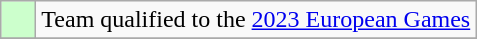<table class="wikitable">
<tr>
<td style="background:#cfc;">    </td>
<td>Team qualified to the <a href='#'>2023 European Games</a></td>
</tr>
<tr>
</tr>
</table>
